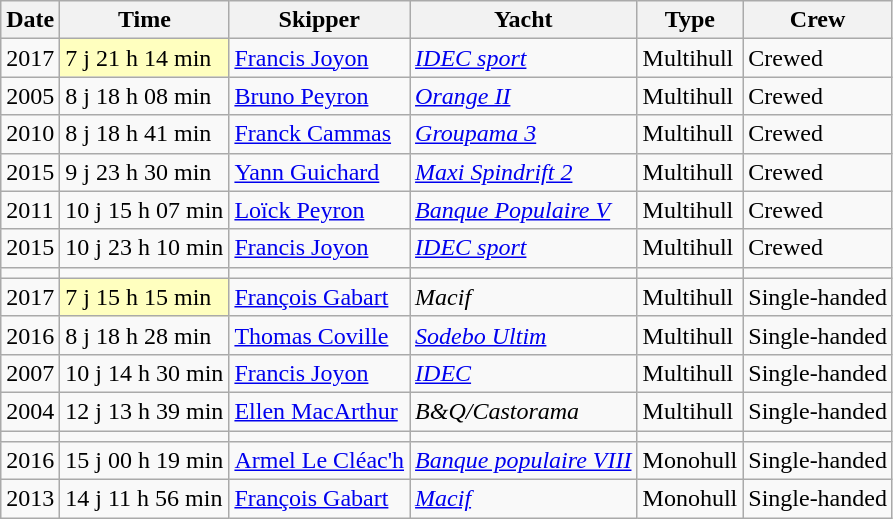<table class="wikitable sortable">
<tr>
<th>Date</th>
<th>Time</th>
<th>Skipper</th>
<th>Yacht</th>
<th>Type</th>
<th>Crew</th>
</tr>
<tr>
<td>2017</td>
<td style="background:#ffffbf;">7 j 21 h 14 min</td>
<td><a href='#'>Francis Joyon</a></td>
<td><em><a href='#'>IDEC sport</a></em></td>
<td>Multihull</td>
<td>Crewed</td>
</tr>
<tr>
<td>2005</td>
<td>8 j 18 h 08 min</td>
<td><a href='#'>Bruno Peyron</a></td>
<td><em><a href='#'>Orange II</a></em></td>
<td>Multihull</td>
<td>Crewed</td>
</tr>
<tr>
<td>2010</td>
<td>8 j 18 h 41 min</td>
<td><a href='#'>Franck Cammas</a></td>
<td><em><a href='#'>Groupama 3</a></em></td>
<td>Multihull</td>
<td>Crewed</td>
</tr>
<tr>
<td>2015</td>
<td>9 j 23 h 30 min</td>
<td><a href='#'>Yann Guichard</a></td>
<td><em><a href='#'>Maxi Spindrift 2</a></em></td>
<td>Multihull</td>
<td>Crewed</td>
</tr>
<tr>
<td>2011</td>
<td>10 j 15 h 07 min</td>
<td><a href='#'>Loïck Peyron</a></td>
<td><em><a href='#'>Banque Populaire V</a></em></td>
<td>Multihull</td>
<td>Crewed</td>
</tr>
<tr>
<td>2015</td>
<td>10 j 23 h 10 min</td>
<td><a href='#'>Francis Joyon</a></td>
<td><em><a href='#'>IDEC sport</a></em></td>
<td>Multihull</td>
<td>Crewed</td>
</tr>
<tr>
<td></td>
<td></td>
<td></td>
<td></td>
<td></td>
<td></td>
</tr>
<tr>
<td>2017</td>
<td style="background:#ffffbf;">7 j 15 h 15 min</td>
<td><a href='#'>François Gabart</a></td>
<td><em>Macif</em></td>
<td>Multihull</td>
<td>Single-handed</td>
</tr>
<tr>
<td>2016</td>
<td>8 j 18 h 28 min</td>
<td><a href='#'>Thomas Coville</a></td>
<td><em><a href='#'>Sodebo Ultim</a></em></td>
<td>Multihull</td>
<td>Single-handed</td>
</tr>
<tr>
<td>2007</td>
<td>10 j 14 h 30 min</td>
<td><a href='#'>Francis Joyon</a></td>
<td><em><a href='#'>IDEC</a></em></td>
<td>Multihull</td>
<td>Single-handed</td>
</tr>
<tr>
<td>2004</td>
<td>12 j 13 h 39 min</td>
<td><a href='#'>Ellen MacArthur</a></td>
<td><em>B&Q/Castorama</em></td>
<td>Multihull</td>
<td>Single-handed</td>
</tr>
<tr>
<td></td>
<td></td>
<td></td>
<td></td>
<td></td>
<td></td>
</tr>
<tr>
<td>2016</td>
<td>15 j 00 h 19 min</td>
<td><a href='#'>Armel Le Cléac'h</a></td>
<td><em><a href='#'>Banque populaire VIII</a></em></td>
<td>Monohull</td>
<td>Single-handed</td>
</tr>
<tr>
<td>2013</td>
<td>14 j 11 h 56 min</td>
<td><a href='#'>François Gabart</a></td>
<td><em><a href='#'>Macif</a></em></td>
<td>Monohull</td>
<td>Single-handed</td>
</tr>
</table>
